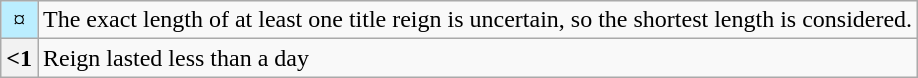<table class="wikitable">
<tr>
<td style="background-color:#bbeeff;text-align:center;">¤</td>
<td>The exact length of at least one title reign is uncertain, so the shortest length is considered.</td>
</tr>
<tr>
<th><1</th>
<td>Reign lasted less than a day</td>
</tr>
</table>
